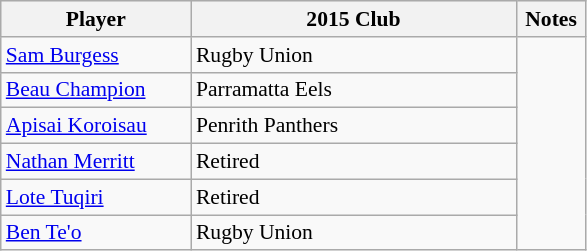<table class="wikitable" style="font-size:90%">
<tr bgcolor="#efefef">
<th width="120">Player</th>
<th width="210">2015 Club</th>
<th width="40">Notes</th>
</tr>
<tr>
<td><a href='#'>Sam Burgess</a></td>
<td>Rugby Union</td>
</tr>
<tr>
<td><a href='#'>Beau Champion</a></td>
<td>Parramatta Eels</td>
</tr>
<tr>
<td><a href='#'>Apisai Koroisau</a></td>
<td>Penrith Panthers</td>
</tr>
<tr>
<td><a href='#'>Nathan Merritt</a></td>
<td>Retired</td>
</tr>
<tr>
<td><a href='#'>Lote Tuqiri</a></td>
<td>Retired</td>
</tr>
<tr>
<td><a href='#'>Ben Te'o</a></td>
<td>Rugby Union</td>
</tr>
</table>
